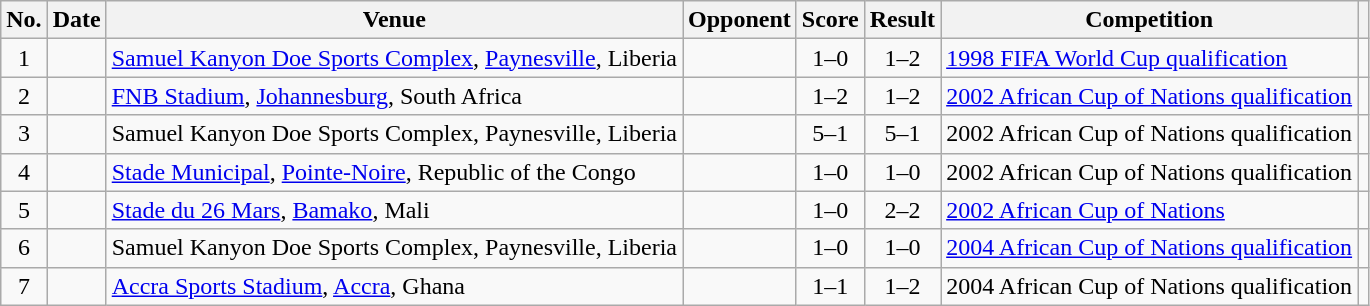<table class="wikitable sortable">
<tr>
<th scope="col">No.</th>
<th scope="col">Date</th>
<th scope="col">Venue</th>
<th scope="col">Opponent</th>
<th scope="col">Score</th>
<th scope="col">Result</th>
<th scope="col">Competition</th>
<th scope="col" class="unsortable"></th>
</tr>
<tr>
<td style="text-align:center">1</td>
<td></td>
<td><a href='#'>Samuel Kanyon Doe Sports Complex</a>, <a href='#'>Paynesville</a>, Liberia</td>
<td></td>
<td style="text-align:center">1–0</td>
<td style="text-align:center">1–2</td>
<td><a href='#'>1998 FIFA World Cup qualification</a></td>
<td></td>
</tr>
<tr>
<td style="text-align:center">2</td>
<td></td>
<td><a href='#'>FNB Stadium</a>, <a href='#'>Johannesburg</a>, South Africa</td>
<td></td>
<td style="text-align:center">1–2</td>
<td style="text-align:center">1–2</td>
<td><a href='#'>2002 African Cup of Nations qualification</a></td>
<td></td>
</tr>
<tr>
<td style="text-align:center">3</td>
<td></td>
<td>Samuel Kanyon Doe Sports Complex, Paynesville, Liberia</td>
<td></td>
<td style="text-align:center">5–1</td>
<td style="text-align:center">5–1</td>
<td>2002 African Cup of Nations qualification</td>
<td></td>
</tr>
<tr>
<td style="text-align:center">4</td>
<td></td>
<td><a href='#'>Stade Municipal</a>, <a href='#'>Pointe-Noire</a>, Republic of the Congo</td>
<td></td>
<td style="text-align:center">1–0</td>
<td style="text-align:center">1–0</td>
<td>2002 African Cup of Nations qualification</td>
<td></td>
</tr>
<tr>
<td style="text-align:center">5</td>
<td></td>
<td><a href='#'>Stade du 26 Mars</a>, <a href='#'>Bamako</a>, Mali</td>
<td></td>
<td style="text-align:center">1–0</td>
<td style="text-align:center">2–2</td>
<td><a href='#'>2002 African Cup of Nations</a></td>
<td></td>
</tr>
<tr>
<td style="text-align:center">6</td>
<td></td>
<td>Samuel Kanyon Doe Sports Complex, Paynesville, Liberia</td>
<td></td>
<td style="text-align:center">1–0</td>
<td style="text-align:center">1–0</td>
<td><a href='#'>2004 African Cup of Nations qualification</a></td>
<td></td>
</tr>
<tr>
<td style="text-align:center">7</td>
<td></td>
<td><a href='#'>Accra Sports Stadium</a>, <a href='#'>Accra</a>, Ghana</td>
<td></td>
<td style="text-align:center">1–1</td>
<td style="text-align:center">1–2</td>
<td>2004 African Cup of Nations qualification</td>
<td></td>
</tr>
</table>
